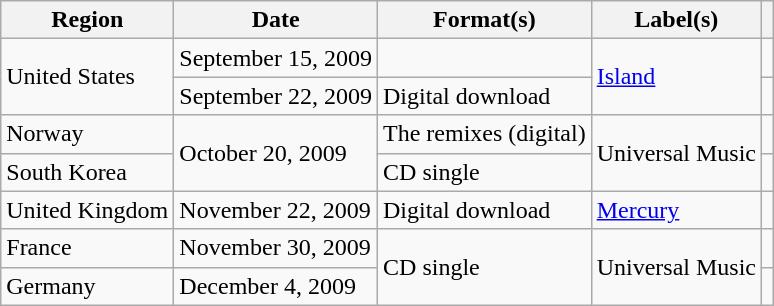<table class="wikitable plainrowheaders">
<tr>
<th scope="col">Region</th>
<th scope="col">Date</th>
<th scope="col">Format(s)</th>
<th scope="col">Label(s)</th>
<th scope="col"></th>
</tr>
<tr>
<td rowspan="2">United States</td>
<td>September 15, 2009</td>
<td></td>
<td rowspan="2"><a href='#'>Island</a></td>
<td></td>
</tr>
<tr>
<td>September 22, 2009</td>
<td>Digital download</td>
<td></td>
</tr>
<tr>
<td>Norway</td>
<td rowspan="2">October 20, 2009</td>
<td>The remixes (digital)</td>
<td rowspan="2">Universal Music</td>
<td></td>
</tr>
<tr>
<td>South Korea</td>
<td>CD single</td>
<td></td>
</tr>
<tr>
<td>United Kingdom</td>
<td>November 22, 2009</td>
<td>Digital download</td>
<td><a href='#'>Mercury</a></td>
<td></td>
</tr>
<tr>
<td>France</td>
<td>November 30, 2009</td>
<td rowspan="2">CD single</td>
<td rowspan="2">Universal Music</td>
<td></td>
</tr>
<tr>
<td>Germany</td>
<td>December 4, 2009</td>
<td></td>
</tr>
</table>
